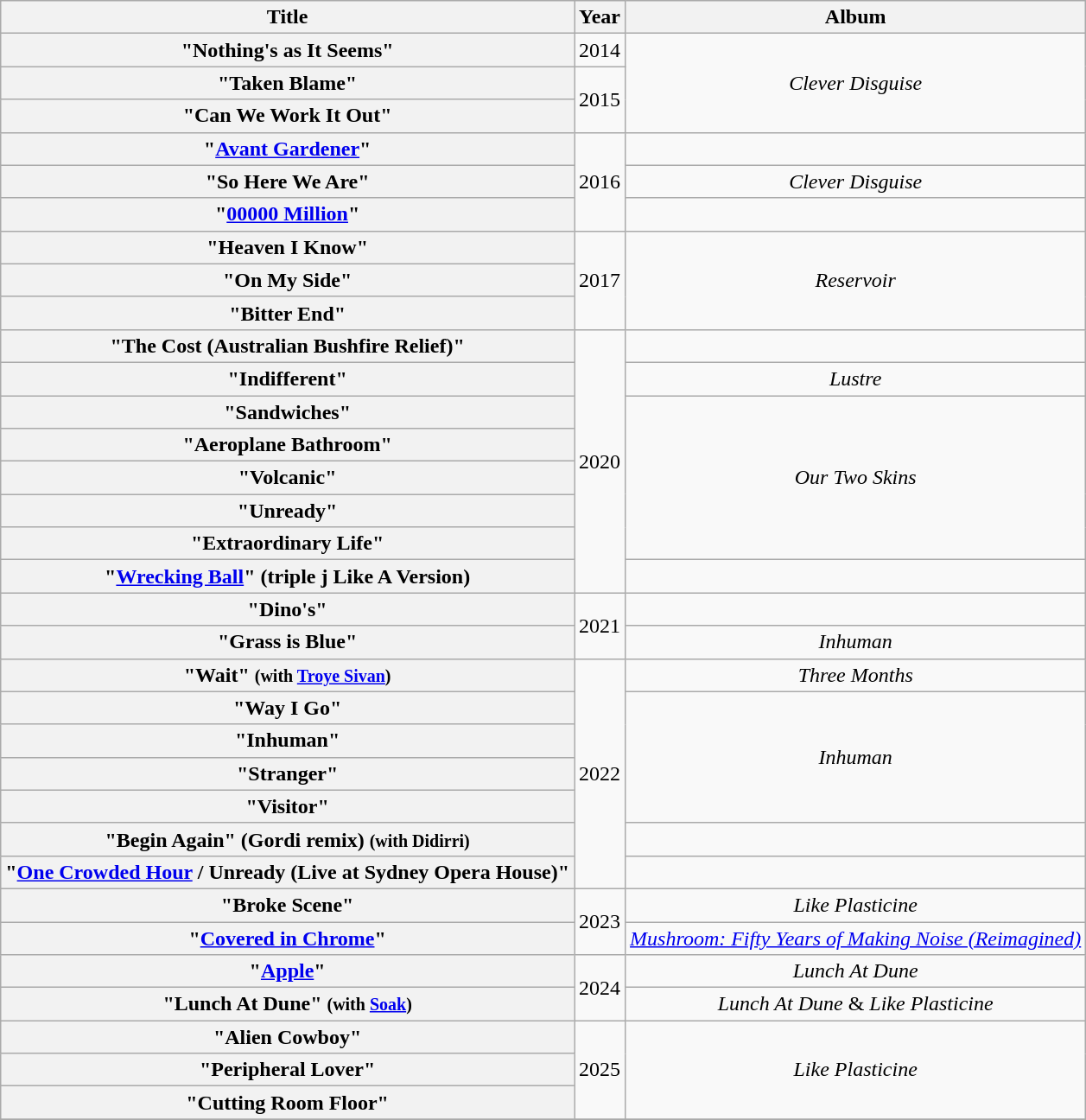<table class="wikitable plainrowheaders" style="text-align:center;">
<tr>
<th>Title</th>
<th>Year</th>
<th>Album</th>
</tr>
<tr>
<th scope="row">"Nothing's as It Seems"</th>
<td>2014</td>
<td rowspan="3"><em>Clever Disguise</em></td>
</tr>
<tr>
<th scope="row">"Taken Blame"</th>
<td rowspan="2">2015</td>
</tr>
<tr>
<th scope="row">"Can We Work It Out"<br></th>
</tr>
<tr>
<th scope="row">"<a href='#'>Avant Gardener</a>"</th>
<td rowspan="3">2016</td>
<td></td>
</tr>
<tr>
<th scope="row">"So Here We Are"</th>
<td><em>Clever Disguise</em></td>
</tr>
<tr>
<th scope="row">"<a href='#'>00000 Million</a>"</th>
<td></td>
</tr>
<tr>
<th scope="row">"Heaven I Know"</th>
<td rowspan="3">2017</td>
<td rowspan="3"><em>Reservoir</em></td>
</tr>
<tr>
<th scope="row">"On My Side"</th>
</tr>
<tr>
<th scope="row">"Bitter End"</th>
</tr>
<tr>
<th scope="row">"The Cost (Australian Bushfire Relief)"</th>
<td rowspan="8">2020</td>
<td></td>
</tr>
<tr>
<th scope="row">"Indifferent"<br></th>
<td><em>Lustre</em></td>
</tr>
<tr>
<th scope="row">"Sandwiches"</th>
<td rowspan="5"><em>Our Two Skins</em></td>
</tr>
<tr>
<th scope="row">"Aeroplane Bathroom"</th>
</tr>
<tr>
<th scope="row">"Volcanic"</th>
</tr>
<tr>
<th scope="row">"Unready"</th>
</tr>
<tr>
<th scope="row">"Extraordinary Life"</th>
</tr>
<tr>
<th scope="row">"<a href='#'>Wrecking Ball</a>" (triple j Like A Version)</th>
<td></td>
</tr>
<tr>
<th scope="row">"Dino's"<br></th>
<td rowspan="2">2021</td>
<td></td>
</tr>
<tr>
<th scope="row">"Grass is Blue"</th>
<td><em>Inhuman</em></td>
</tr>
<tr>
<th scope="row">"Wait" <small>(with <a href='#'>Troye Sivan</a>)</small></th>
<td rowspan="7">2022</td>
<td><em>Three Months</em></td>
</tr>
<tr>
<th scope="row">"Way I Go"</th>
<td rowspan="4"><em>Inhuman</em></td>
</tr>
<tr>
<th scope="row">"Inhuman"</th>
</tr>
<tr>
<th scope="row">"Stranger"</th>
</tr>
<tr>
<th scope="row">"Visitor"</th>
</tr>
<tr>
<th scope="row">"Begin Again" (Gordi remix) <small>(with Didirri)</small></th>
<td></td>
</tr>
<tr>
<th scope="row">"<a href='#'>One Crowded Hour</a> / Unready (Live at Sydney Opera House)"</th>
<td></td>
</tr>
<tr>
<th scope="row">"Broke Scene"</th>
<td rowspan="2">2023</td>
<td><em>Like Plasticine</em></td>
</tr>
<tr>
<th scope="row">"<a href='#'>Covered in Chrome</a>"</th>
<td><em><a href='#'>Mushroom: Fifty Years of Making Noise (Reimagined)</a></em></td>
</tr>
<tr>
<th scope="row">"<a href='#'>Apple</a>"</th>
<td rowspan="2">2024</td>
<td><em>Lunch At Dune</em></td>
</tr>
<tr>
<th scope="row">"Lunch At Dune" <small>(with <a href='#'>Soak</a>)</small></th>
<td><em>Lunch At Dune</em> & <em>Like Plasticine</em></td>
</tr>
<tr>
<th scope="row">"Alien Cowboy"</th>
<td rowspan=3>2025</td>
<td rowspan=3><em>Like Plasticine</em></td>
</tr>
<tr>
<th scope="row">"Peripheral Lover"</th>
</tr>
<tr>
<th scope="row">"Cutting Room Floor"</th>
</tr>
<tr>
</tr>
</table>
